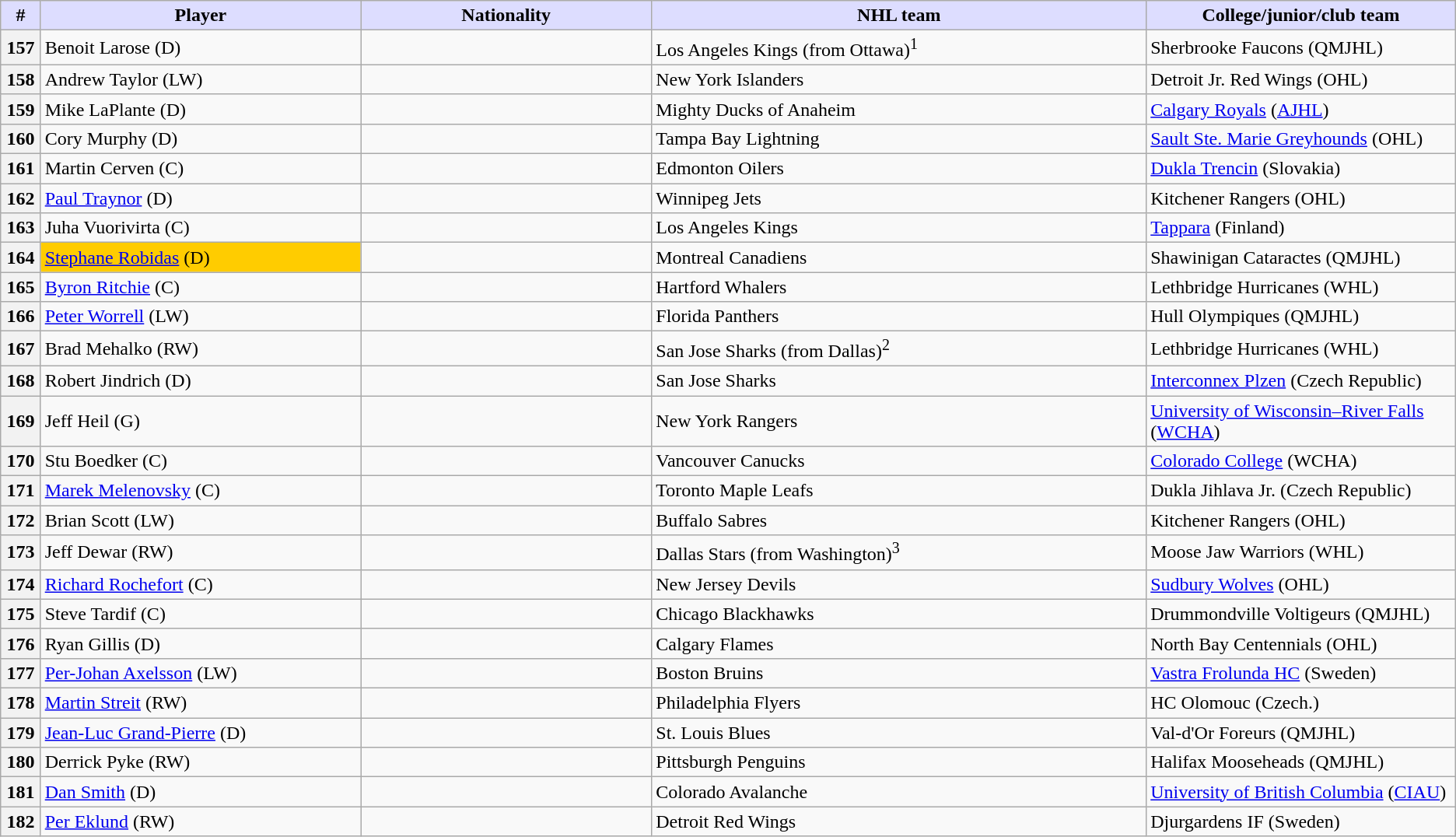<table class="wikitable">
<tr>
<th style="background:#ddf; width:2.75%;">#</th>
<th style="background:#ddf; width:22.0%;">Player</th>
<th style="background:#ddf; width:20.0%;">Nationality</th>
<th style="background:#ddf; width:34.0%;">NHL team</th>
<th style="background:#ddf; width:100.0%;">College/junior/club team</th>
</tr>
<tr>
<th>157</th>
<td>Benoit Larose (D)</td>
<td></td>
<td>Los Angeles Kings (from Ottawa)<sup>1</sup></td>
<td>Sherbrooke Faucons (QMJHL)</td>
</tr>
<tr>
<th>158</th>
<td>Andrew Taylor (LW)</td>
<td></td>
<td>New York Islanders</td>
<td>Detroit Jr. Red Wings (OHL)</td>
</tr>
<tr>
<th>159</th>
<td>Mike LaPlante (D)</td>
<td></td>
<td>Mighty Ducks of Anaheim</td>
<td><a href='#'>Calgary Royals</a> (<a href='#'>AJHL</a>)</td>
</tr>
<tr>
<th>160</th>
<td>Cory Murphy (D)</td>
<td></td>
<td>Tampa Bay Lightning</td>
<td><a href='#'>Sault Ste. Marie Greyhounds</a> (OHL)</td>
</tr>
<tr>
<th>161</th>
<td>Martin Cerven (C)</td>
<td></td>
<td>Edmonton Oilers</td>
<td><a href='#'>Dukla Trencin</a> (Slovakia)</td>
</tr>
<tr>
<th>162</th>
<td><a href='#'>Paul Traynor</a> (D)</td>
<td></td>
<td>Winnipeg Jets</td>
<td>Kitchener Rangers (OHL)</td>
</tr>
<tr>
<th>163</th>
<td>Juha Vuorivirta (C)</td>
<td></td>
<td>Los Angeles Kings</td>
<td><a href='#'>Tappara</a> (Finland)</td>
</tr>
<tr>
<th>164</th>
<td bgcolor="#FFCC00"><a href='#'>Stephane Robidas</a> (D)</td>
<td></td>
<td>Montreal Canadiens</td>
<td>Shawinigan Cataractes (QMJHL)</td>
</tr>
<tr>
<th>165</th>
<td><a href='#'>Byron Ritchie</a> (C)</td>
<td></td>
<td>Hartford Whalers</td>
<td>Lethbridge Hurricanes (WHL)</td>
</tr>
<tr>
<th>166</th>
<td><a href='#'>Peter Worrell</a> (LW)</td>
<td></td>
<td>Florida Panthers</td>
<td>Hull Olympiques (QMJHL)</td>
</tr>
<tr>
<th>167</th>
<td>Brad Mehalko (RW)</td>
<td></td>
<td>San Jose Sharks (from Dallas)<sup>2</sup></td>
<td>Lethbridge Hurricanes (WHL)</td>
</tr>
<tr>
<th>168</th>
<td>Robert Jindrich (D)</td>
<td></td>
<td>San Jose Sharks</td>
<td><a href='#'>Interconnex Plzen</a> (Czech Republic)</td>
</tr>
<tr>
<th>169</th>
<td>Jeff Heil (G)</td>
<td></td>
<td>New York Rangers</td>
<td><a href='#'>University of Wisconsin–River Falls</a> (<a href='#'>WCHA</a>)</td>
</tr>
<tr>
<th>170</th>
<td>Stu Boedker (C)</td>
<td></td>
<td>Vancouver Canucks</td>
<td><a href='#'>Colorado College</a> (WCHA)</td>
</tr>
<tr>
<th>171</th>
<td><a href='#'>Marek Melenovsky</a> (C)</td>
<td></td>
<td>Toronto Maple Leafs</td>
<td>Dukla Jihlava Jr. (Czech Republic)</td>
</tr>
<tr>
<th>172</th>
<td>Brian Scott (LW)</td>
<td></td>
<td>Buffalo Sabres</td>
<td>Kitchener Rangers (OHL)</td>
</tr>
<tr>
<th>173</th>
<td>Jeff Dewar (RW)</td>
<td></td>
<td>Dallas Stars (from Washington)<sup>3</sup></td>
<td>Moose Jaw Warriors (WHL)</td>
</tr>
<tr>
<th>174</th>
<td><a href='#'>Richard Rochefort</a> (C)</td>
<td></td>
<td>New Jersey Devils</td>
<td><a href='#'>Sudbury Wolves</a> (OHL)</td>
</tr>
<tr>
<th>175</th>
<td>Steve Tardif (C)</td>
<td></td>
<td>Chicago Blackhawks</td>
<td>Drummondville Voltigeurs (QMJHL)</td>
</tr>
<tr>
<th>176</th>
<td>Ryan Gillis (D)</td>
<td></td>
<td>Calgary Flames</td>
<td>North Bay Centennials (OHL)</td>
</tr>
<tr>
<th>177</th>
<td><a href='#'>Per-Johan Axelsson</a> (LW)</td>
<td></td>
<td>Boston Bruins</td>
<td><a href='#'>Vastra Frolunda HC</a> (Sweden)</td>
</tr>
<tr>
<th>178</th>
<td><a href='#'>Martin Streit</a> (RW)</td>
<td></td>
<td>Philadelphia Flyers</td>
<td>HC Olomouc (Czech.)</td>
</tr>
<tr>
<th>179</th>
<td><a href='#'>Jean-Luc Grand-Pierre</a> (D)</td>
<td></td>
<td>St. Louis Blues</td>
<td>Val-d'Or Foreurs (QMJHL)</td>
</tr>
<tr>
<th>180</th>
<td>Derrick Pyke (RW)</td>
<td></td>
<td>Pittsburgh Penguins</td>
<td>Halifax Mooseheads (QMJHL)</td>
</tr>
<tr>
<th>181</th>
<td><a href='#'>Dan Smith</a> (D)</td>
<td></td>
<td>Colorado Avalanche</td>
<td><a href='#'>University of British Columbia</a> (<a href='#'>CIAU</a>)</td>
</tr>
<tr>
<th>182</th>
<td><a href='#'>Per Eklund</a> (RW)</td>
<td></td>
<td>Detroit Red Wings</td>
<td>Djurgardens IF (Sweden)</td>
</tr>
</table>
